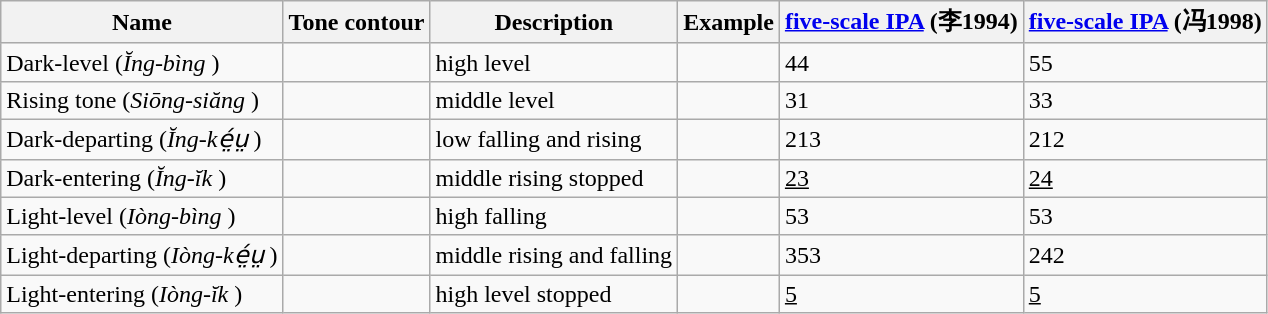<table class="wikitable">
<tr>
<th bgcolor="#ABCDEF">Name</th>
<th bgcolor="#ABCDEF">Tone contour</th>
<th bgcolor="#ABCDEF">Description</th>
<th bgcolor="#ABCDEF">Example</th>
<th bgcolor="#ABCDEF"><a href='#'>five-scale IPA</a> (李1994)</th>
<th bgcolor="#ABCDEF"><a href='#'>five-scale IPA</a> (冯1998)</th>
</tr>
<tr>
<td>Dark-level (<em>Ĭng-bìng</em> )</td>
<td></td>
<td>high level</td>
<td></td>
<td>44</td>
<td>55</td>
</tr>
<tr>
<td>Rising tone (<em>Siōng-siăng</em> )</td>
<td></td>
<td>middle level</td>
<td></td>
<td>31</td>
<td>33</td>
</tr>
<tr>
<td>Dark-departing (<em>Ĭng-ké̤ṳ</em> )</td>
<td></td>
<td>low falling and rising</td>
<td></td>
<td>213</td>
<td>212</td>
</tr>
<tr>
<td>Dark-entering (<em>Ĭng-ĭk</em> )</td>
<td></td>
<td>middle rising stopped</td>
<td></td>
<td><u>23</u></td>
<td><u>24</u></td>
</tr>
<tr>
<td>Light-level (<em>Iòng-bìng</em> )</td>
<td></td>
<td>high falling</td>
<td></td>
<td>53</td>
<td>53</td>
</tr>
<tr>
<td>Light-departing (<em>Iòng-ké̤ṳ</em> )</td>
<td></td>
<td>middle rising and falling</td>
<td></td>
<td>353</td>
<td>242</td>
</tr>
<tr>
<td>Light-entering (<em>Iòng-ĭk</em> )</td>
<td></td>
<td>high level stopped</td>
<td></td>
<td><u>5</u></td>
<td><u>5</u></td>
</tr>
</table>
